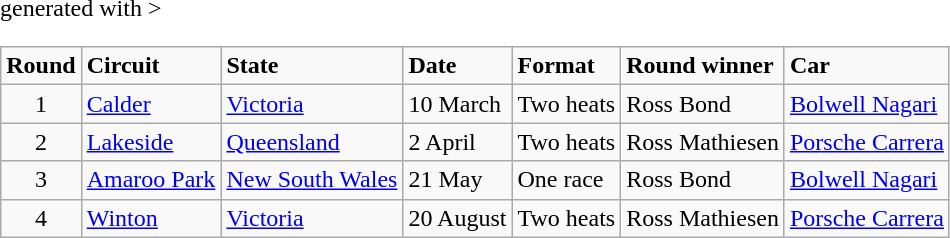<table class="wikitable" <hiddentext>generated with >
<tr style="font-weight:bold">
<td height="14" align="center">Round</td>
<td>Circuit</td>
<td>State</td>
<td>Date</td>
<td>Format</td>
<td>Round winner</td>
<td>Car</td>
</tr>
<tr>
<td height="14" align="center">1</td>
<td><a href='#'>Calder</a></td>
<td><a href='#'>Victoria</a></td>
<td>10 March</td>
<td>Two heats</td>
<td>Ross Bond</td>
<td><a href='#'>Bolwell Nagari</a></td>
</tr>
<tr>
<td height="14" align="center">2</td>
<td><a href='#'>Lakeside</a></td>
<td><a href='#'>Queensland</a></td>
<td>2 April</td>
<td>Two heats</td>
<td>Ross Mathiesen</td>
<td><a href='#'>Porsche Carrera</a></td>
</tr>
<tr>
<td height="14" align="center">3</td>
<td><a href='#'>Amaroo Park</a></td>
<td><a href='#'>New South Wales</a></td>
<td>21 May</td>
<td>One race</td>
<td>Ross Bond</td>
<td><a href='#'>Bolwell Nagari</a></td>
</tr>
<tr>
<td height="14" align="center">4</td>
<td><a href='#'>Winton</a></td>
<td><a href='#'>Victoria</a></td>
<td>20 August</td>
<td>Two heats</td>
<td>Ross Mathiesen</td>
<td><a href='#'>Porsche Carrera</a></td>
</tr>
</table>
